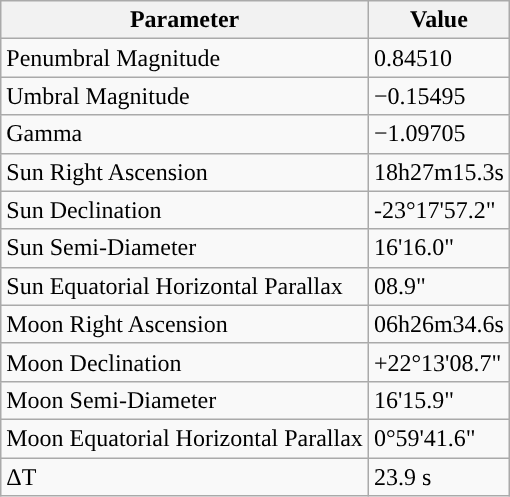<table class="wikitable">
<tr>
<th>Parameter</th>
<th>Value</th>
</tr>
<tr>
<td>Penumbral Magnitude</td>
<td>0.84510</td>
</tr>
<tr>
<td>Umbral Magnitude</td>
<td>−0.15495</td>
</tr>
<tr>
<td>Gamma</td>
<td>−1.09705</td>
</tr>
<tr>
<td>Sun Right Ascension</td>
<td>18h27m15.3s</td>
</tr>
<tr>
<td>Sun Declination</td>
<td>-23°17'57.2"</td>
</tr>
<tr>
<td>Sun Semi-Diameter</td>
<td>16'16.0"</td>
</tr>
<tr>
<td>Sun Equatorial Horizontal Parallax</td>
<td>08.9"</td>
</tr>
<tr>
<td>Moon Right Ascension</td>
<td>06h26m34.6s</td>
</tr>
<tr>
<td>Moon Declination</td>
<td>+22°13'08.7"</td>
</tr>
<tr>
<td>Moon Semi-Diameter</td>
<td>16'15.9"</td>
</tr>
<tr>
<td>Moon Equatorial Horizontal Parallax</td>
<td>0°59'41.6"</td>
</tr>
<tr>
<td>ΔT</td>
<td>23.9 s</td>
</tr>
</table>
